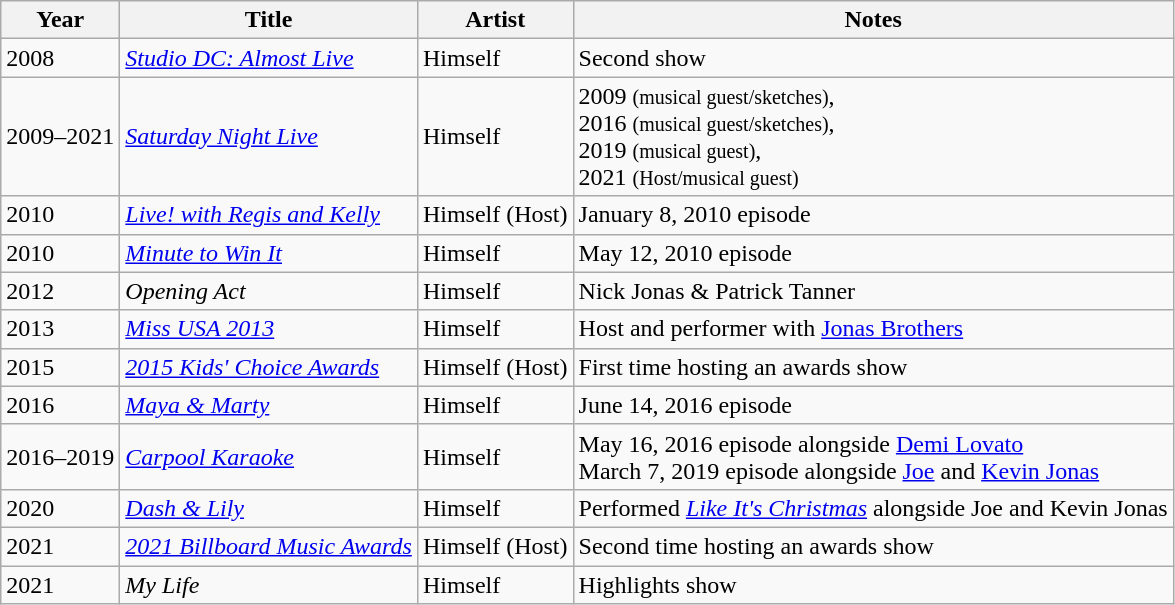<table class="wikitable">
<tr>
<th>Year</th>
<th>Title</th>
<th>Artist</th>
<th>Notes</th>
</tr>
<tr>
<td>2008</td>
<td><em><a href='#'>Studio DC: Almost Live</a></em></td>
<td>Himself</td>
<td>Second show</td>
</tr>
<tr>
<td>2009–2021</td>
<td><em><a href='#'>Saturday Night Live</a></em></td>
<td>Himself</td>
<td>2009 <small>(musical guest/sketches)</small>,<br> 2016 <small>(musical guest/sketches)</small>,<br> 2019 <small>(musical guest)</small>,<br> 2021 <small>(Host/musical guest)</small></td>
</tr>
<tr>
<td>2010</td>
<td><em><a href='#'>Live! with Regis and Kelly</a></em></td>
<td>Himself (Host)</td>
<td>January 8, 2010 episode</td>
</tr>
<tr>
<td>2010</td>
<td><em><a href='#'>Minute to Win It</a></em></td>
<td>Himself</td>
<td>May 12, 2010 episode</td>
</tr>
<tr>
<td>2012</td>
<td><em>Opening Act</em></td>
<td>Himself</td>
<td>Nick Jonas & Patrick Tanner</td>
</tr>
<tr>
<td>2013</td>
<td><em><a href='#'>Miss USA 2013</a></em></td>
<td>Himself</td>
<td>Host and performer with <a href='#'>Jonas Brothers</a></td>
</tr>
<tr>
<td>2015</td>
<td><em><a href='#'>2015 Kids' Choice Awards</a></em></td>
<td>Himself (Host)</td>
<td>First time hosting an awards show</td>
</tr>
<tr>
<td>2016</td>
<td><em><a href='#'>Maya & Marty</a></em></td>
<td>Himself</td>
<td>June 14, 2016 episode</td>
</tr>
<tr>
<td>2016–2019</td>
<td><em><a href='#'>Carpool Karaoke</a></em></td>
<td>Himself</td>
<td>May 16, 2016 episode alongside <a href='#'>Demi Lovato</a><br>March 7, 2019 episode alongside <a href='#'>Joe</a> and <a href='#'>Kevin Jonas</a></td>
</tr>
<tr>
<td>2020</td>
<td><em><a href='#'>Dash & Lily</a></em></td>
<td>Himself</td>
<td>Performed <em><a href='#'>Like It's Christmas</a></em> alongside Joe and Kevin Jonas</td>
</tr>
<tr>
<td>2021</td>
<td><em><a href='#'>2021 Billboard Music Awards</a></em></td>
<td>Himself (Host)</td>
<td>Second time hosting an awards show</td>
</tr>
<tr>
<td>2021</td>
<td><em>My Life</em></td>
<td>Himself</td>
<td>Highlights show</td>
</tr>
</table>
